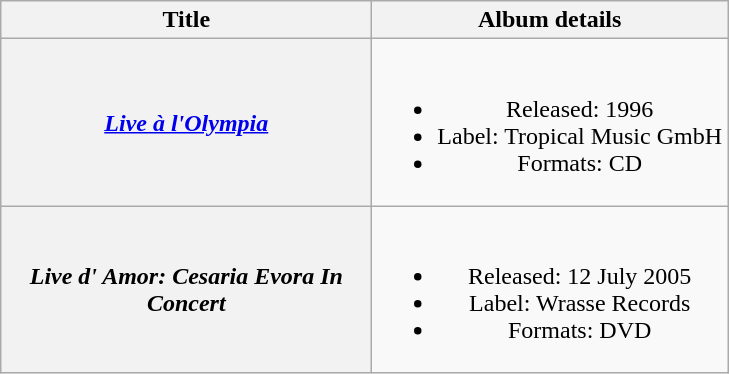<table class="wikitable plainrowheaders" style="text-align:center;">
<tr>
<th scope="col" style="width:15em;">Title</th>
<th scope="col">Album details</th>
</tr>
<tr>
<th scope="row"><em><a href='#'>Live à l'Olympia</a></em></th>
<td><br><ul><li>Released: 1996</li><li>Label: Tropical Music GmbH</li><li>Formats: CD</li></ul></td>
</tr>
<tr>
<th scope="row"><em>Live d' Amor: Cesaria Evora In Concert</em></th>
<td><br><ul><li>Released: 12 July 2005</li><li>Label: Wrasse Records</li><li>Formats: DVD</li></ul></td>
</tr>
</table>
